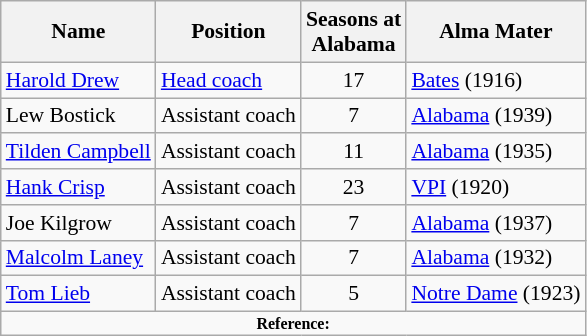<table class="wikitable" border="1" style="font-size:90%;">
<tr>
<th>Name</th>
<th>Position</th>
<th>Seasons at<br>Alabama</th>
<th>Alma Mater</th>
</tr>
<tr>
<td><a href='#'>Harold Drew</a></td>
<td><a href='#'>Head coach</a></td>
<td align=center>17</td>
<td><a href='#'>Bates</a> (1916)</td>
</tr>
<tr>
<td>Lew Bostick</td>
<td>Assistant coach</td>
<td align=center>7</td>
<td><a href='#'>Alabama</a> (1939)</td>
</tr>
<tr>
<td><a href='#'>Tilden Campbell</a></td>
<td>Assistant coach</td>
<td align=center>11</td>
<td><a href='#'>Alabama</a> (1935)</td>
</tr>
<tr>
<td><a href='#'>Hank Crisp</a></td>
<td>Assistant coach</td>
<td align=center>23</td>
<td><a href='#'>VPI</a> (1920)</td>
</tr>
<tr>
<td>Joe Kilgrow</td>
<td>Assistant coach</td>
<td align=center>7</td>
<td><a href='#'>Alabama</a> (1937)</td>
</tr>
<tr>
<td><a href='#'>Malcolm Laney</a></td>
<td>Assistant coach</td>
<td align=center>7</td>
<td><a href='#'>Alabama</a> (1932)</td>
</tr>
<tr>
<td><a href='#'>Tom Lieb</a></td>
<td>Assistant coach</td>
<td align=center>5</td>
<td><a href='#'>Notre Dame</a> (1923)</td>
</tr>
<tr>
<td colspan="4" style="font-size: 8pt" align="center"><strong>Reference:</strong></td>
</tr>
</table>
